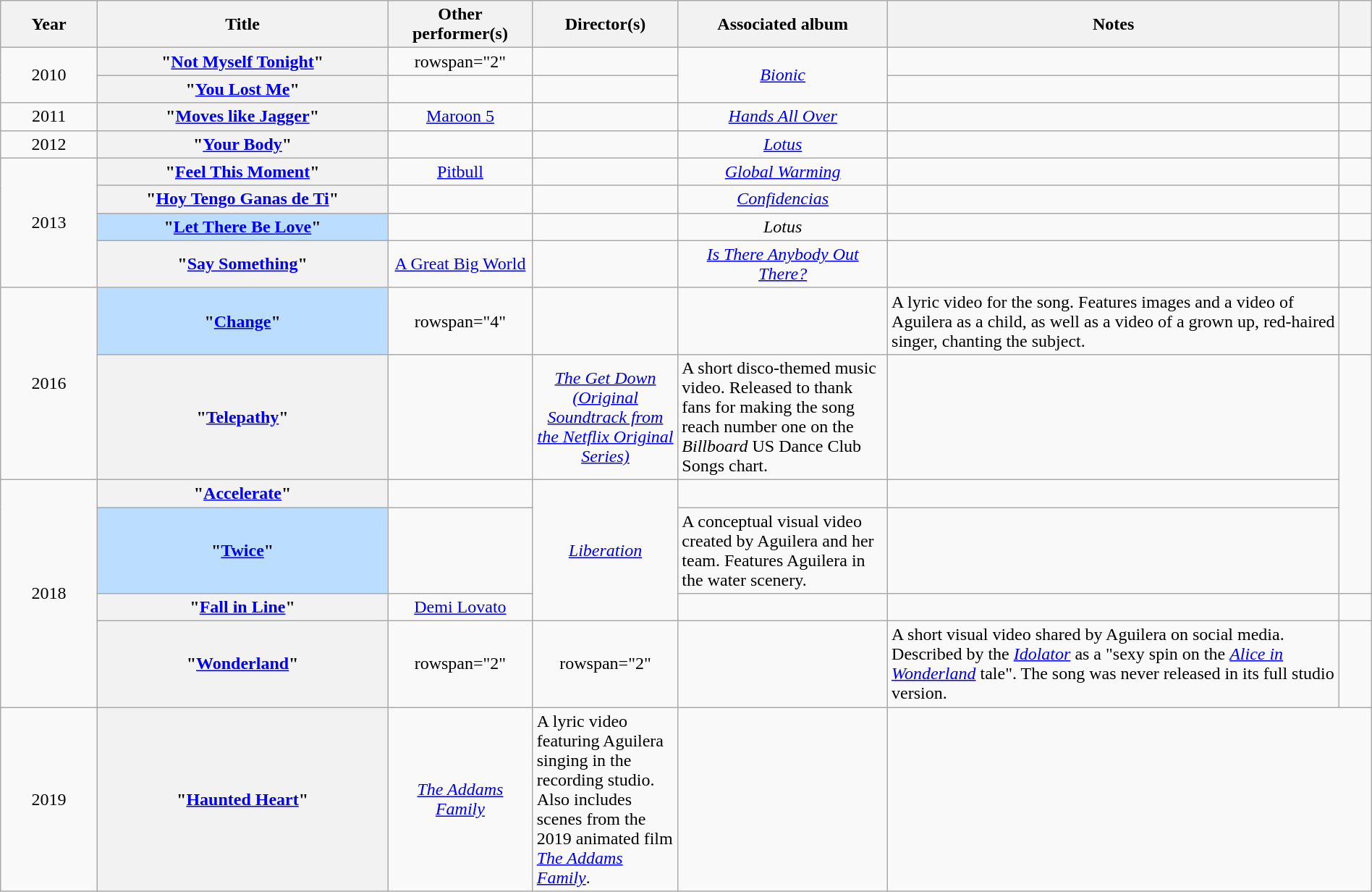<table class="wikitable sortable plainrowheaders" style="text-align:center;" width="100%;">
<tr>
<th scope="col" style="width:6%;">Year</th>
<th scope="col" style="width:18%;">Title</th>
<th scope="col" style="width:9%;">Other performer(s)</th>
<th scope="col" style="width:9%;">Director(s)</th>
<th scope="col" style="width:13%;">Associated album</th>
<th class="unsortable" scope="col" style="width:28%;">Notes</th>
<th class="unsortable" scope="col" style="width:2%;"></th>
</tr>
<tr>
<td rowspan="2">2010</td>
<th scope="row">"<a href='#'>Not Myself Tonight</a>"</th>
<td>rowspan="2" </td>
<td></td>
<td rowspan="2"><em><a href='#'>Bionic</a></em></td>
<td></td>
<td></td>
</tr>
<tr>
<th scope="row">"<a href='#'>You Lost Me</a>"</th>
<td></td>
<td></td>
<td></td>
</tr>
<tr>
<td>2011</td>
<th scope="row">"<a href='#'>Moves like Jagger</a>"</th>
<td><a href='#'>Maroon 5</a></td>
<td></td>
<td><em><a href='#'>Hands All Over</a></em></td>
<td></td>
<td></td>
</tr>
<tr>
<td>2012</td>
<th scope="row">"<a href='#'>Your Body</a>"</th>
<td></td>
<td></td>
<td><em><a href='#'>Lotus</a></em></td>
<td></td>
<td></td>
</tr>
<tr>
<td rowspan="4">2013</td>
<th scope="row">"<a href='#'>Feel This Moment</a>"</th>
<td><a href='#'>Pitbull</a></td>
<td></td>
<td><em><a href='#'>Global Warming</a></em></td>
<td></td>
<td></td>
</tr>
<tr>
<th scope="row">"<a href='#'>Hoy Tengo Ganas de Ti</a>"</th>
<td></td>
<td></td>
<td><em><a href='#'>Confidencias</a></em></td>
<td></td>
<td></td>
</tr>
<tr>
<th style="background:#bdf;" scope="row">"<a href='#'>Let There Be Love</a>"</th>
<td></td>
<td></td>
<td><em>Lotus</em></td>
<td></td>
<td></td>
</tr>
<tr>
<th scope="row">"<a href='#'>Say Something</a>"</th>
<td><a href='#'>A Great Big World</a></td>
<td></td>
<td><em><a href='#'>Is There Anybody Out There?</a></em></td>
<td></td>
<td></td>
</tr>
<tr>
<td rowspan="2">2016</td>
<th style="background:#bdf;" scope="row">"<a href='#'>Change</a>" </th>
<td>rowspan="4" </td>
<td></td>
<td></td>
<td style="text-align:left;">A lyric video for the song. Features images and a video of Aguilera as a child, as well as a video of a grown up, red-haired singer, chanting the subject.</td>
<td></td>
</tr>
<tr>
<th scope="row">"<a href='#'>Telepathy</a>"</th>
<td></td>
<td><em><a href='#'>The Get Down (Original Soundtrack from the Netflix Original Series)</a></em></td>
<td style="text-align:left;">A short disco-themed music video. Released to thank fans for making the song reach number one on the <em>Billboard</em> US Dance Club Songs chart.</td>
<td></td>
</tr>
<tr>
<td rowspan="4">2018</td>
<th scope="row">"<a href='#'>Accelerate</a>"</th>
<td></td>
<td rowspan="3"><em><a href='#'>Liberation</a></em></td>
<td></td>
<td></td>
</tr>
<tr>
<th style="background:#bdf;" scope="row">"<a href='#'>Twice</a>"</th>
<td></td>
<td style="text-align:left;">A conceptual visual video created by Aguilera and her team. Features Aguilera in the water scenery.</td>
<td></td>
</tr>
<tr>
<th scope="row">"<a href='#'>Fall in Line</a>"</th>
<td><a href='#'>Demi Lovato</a></td>
<td></td>
<td></td>
<td></td>
</tr>
<tr>
<th scope="row">"<a href='#'>Wonderland</a>"</th>
<td>rowspan="2" </td>
<td>rowspan="2" </td>
<td></td>
<td style="text-align:left;">A short visual video shared by Aguilera on social media. Described by the <em><a href='#'>Idolator</a></em> as a "sexy spin on the <em><a href='#'>Alice in Wonderland</a></em> tale". The song was never released in its full studio version.</td>
<td></td>
</tr>
<tr>
<td>2019</td>
<th scope="row">"<a href='#'>Haunted Heart</a>"</th>
<td><em><a href='#'>The Addams Family</a></em></td>
<td style="text-align:left;">A lyric video featuring Aguilera singing in the recording studio. Also includes scenes from the 2019 animated film <em><a href='#'>The Addams Family</a></em>.</td>
<td></td>
</tr>
</table>
